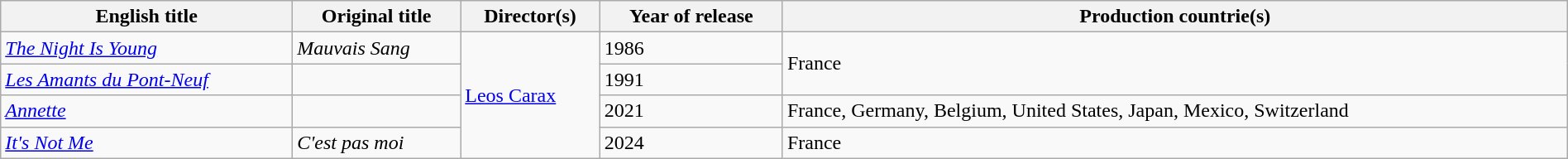<table class="sortable wikitable" style="width:100%; margin-bottom:4px" cellpadding="5">
<tr>
<th scope="col">English title</th>
<th scope="col">Original title</th>
<th scope="col">Director(s)</th>
<th scope="col">Year of release</th>
<th scope="col">Production countrie(s)</th>
</tr>
<tr>
<td><em><a href='#'>The Night Is Young</a></em></td>
<td><em>Mauvais Sang</em></td>
<td rowspan="4"><a href='#'>Leos Carax</a></td>
<td>1986</td>
<td rowspan="2">France</td>
</tr>
<tr>
<td><em><a href='#'>Les Amants du Pont-Neuf</a></em></td>
<td></td>
<td>1991</td>
</tr>
<tr>
<td><em><a href='#'>Annette</a></em></td>
<td></td>
<td>2021</td>
<td>France, Germany, Belgium, United States, Japan, Mexico, Switzerland</td>
</tr>
<tr>
<td><em><a href='#'>It's Not Me</a></em></td>
<td><em>C'est pas moi</em></td>
<td>2024</td>
<td>France</td>
</tr>
</table>
